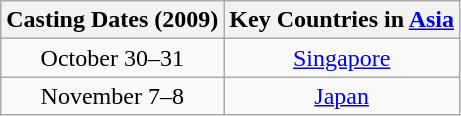<table class="wikitable" style="text-align: center;">
<tr>
<th>Casting Dates (2009)</th>
<th>Key Countries in <a href='#'>Asia</a></th>
</tr>
<tr>
<td>October 30–31</td>
<td><a href='#'>Singapore</a></td>
</tr>
<tr>
<td>November 7–8</td>
<td><a href='#'>Japan</a></td>
</tr>
</table>
